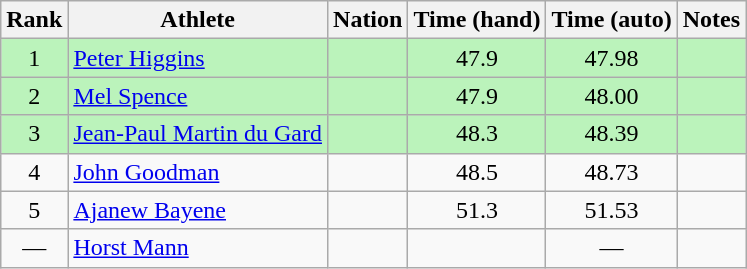<table class="wikitable sortable" style="text-align:center">
<tr>
<th>Rank</th>
<th>Athlete</th>
<th>Nation</th>
<th>Time (hand)</th>
<th>Time (auto)</th>
<th>Notes</th>
</tr>
<tr bgcolor=bbf3bb>
<td>1</td>
<td align=left><a href='#'>Peter Higgins</a></td>
<td align=left></td>
<td>47.9</td>
<td>47.98</td>
<td></td>
</tr>
<tr bgcolor=bbf3bb>
<td>2</td>
<td align=left><a href='#'>Mel Spence</a></td>
<td align=left></td>
<td>47.9</td>
<td>48.00</td>
<td></td>
</tr>
<tr bgcolor=bbf3bb>
<td>3</td>
<td align=left><a href='#'>Jean-Paul Martin du Gard</a></td>
<td align=left></td>
<td>48.3</td>
<td>48.39</td>
<td></td>
</tr>
<tr>
<td>4</td>
<td align=left><a href='#'>John Goodman</a></td>
<td align=left></td>
<td>48.5</td>
<td>48.73</td>
<td></td>
</tr>
<tr>
<td>5</td>
<td align=left><a href='#'>Ajanew Bayene</a></td>
<td align=left></td>
<td>51.3</td>
<td>51.53</td>
<td></td>
</tr>
<tr>
<td data-sort-value=6>—</td>
<td align=left><a href='#'>Horst Mann</a></td>
<td align=left></td>
<td></td>
<td>—</td>
<td></td>
</tr>
</table>
